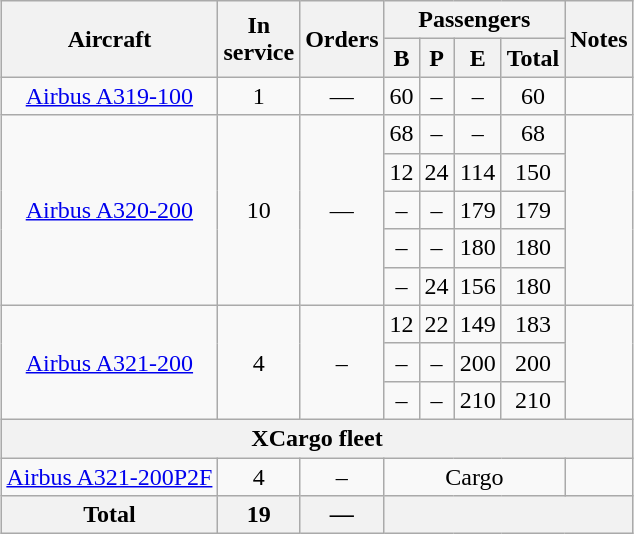<table class="wikitable" style="margin:0.5em auto; text-align:center">
<tr>
<th rowspan=2>Aircraft</th>
<th rowspan=2>In <br> service</th>
<th rowspan=2>Orders</th>
<th colspan=4>Passengers</th>
<th rowspan=2>Notes</th>
</tr>
<tr>
<th><abbr>B</abbr></th>
<th><abbr>P</abbr></th>
<th><abbr>E</abbr></th>
<th>Total</th>
</tr>
<tr>
<td><a href='#'>Airbus A319-100</a></td>
<td>1</td>
<td>—</td>
<td>60</td>
<td>–</td>
<td>–</td>
<td>60</td>
<td></td>
</tr>
<tr>
<td rowspan=5><a href='#'>Airbus A320-200</a></td>
<td rowspan=5>10</td>
<td rowspan=5>—</td>
<td>68</td>
<td>–</td>
<td>–</td>
<td>68</td>
<td rowspan=5></td>
</tr>
<tr>
<td>12</td>
<td>24</td>
<td>114</td>
<td>150</td>
</tr>
<tr>
<td>–</td>
<td>–</td>
<td>179</td>
<td>179</td>
</tr>
<tr>
<td>–</td>
<td>–</td>
<td>180</td>
<td>180</td>
</tr>
<tr>
<td>–</td>
<td>24</td>
<td>156</td>
<td>180</td>
</tr>
<tr>
<td rowspan=3><a href='#'>Airbus A321-200</a></td>
<td rowspan=3>4</td>
<td rowspan=3>–</td>
<td>12</td>
<td>22</td>
<td>149</td>
<td>183</td>
<td rowspan=3></td>
</tr>
<tr>
<td>–</td>
<td>–</td>
<td>200</td>
<td>200</td>
</tr>
<tr>
<td>–</td>
<td>–</td>
<td>210</td>
<td>210</td>
</tr>
<tr>
<th colspan=8>XCargo fleet</th>
</tr>
<tr>
<td><a href='#'>Airbus A321-200P2F</a></td>
<td>4</td>
<td>–</td>
<td colspan=4>Cargo</td>
</tr>
<tr>
<th>Total</th>
<th>19</th>
<th>—</th>
<th colspan=5></th>
</tr>
</table>
